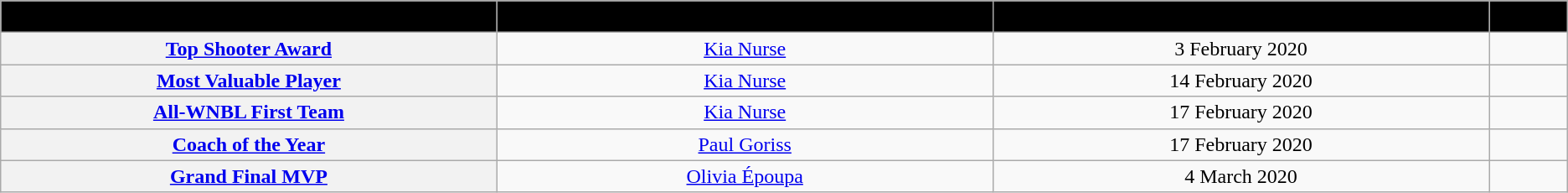<table class="wikitable sortable sortable" style="text-align: center">
<tr>
<th style="background:black" width="10%"><span>Award</span></th>
<th style="background:black" width="10%"><span>Recipient</span></th>
<th style="background:black" width="10%"><span>Date</span></th>
<th style="background:black" width="1%" class="unsortable"><span>Ref.</span></th>
</tr>
<tr>
<th rowspan=1><a href='#'>Top Shooter Award</a></th>
<td><a href='#'>Kia Nurse</a></td>
<td>3 February 2020</td>
<td></td>
</tr>
<tr>
<th rowspan=1><a href='#'>Most Valuable Player</a></th>
<td><a href='#'>Kia Nurse</a></td>
<td>14 February 2020</td>
<td></td>
</tr>
<tr>
<th rowspan=1><a href='#'>All-WNBL First Team</a></th>
<td><a href='#'>Kia Nurse</a></td>
<td>17 February 2020</td>
<td></td>
</tr>
<tr>
<th rowspan=1><a href='#'>Coach of the Year</a></th>
<td><a href='#'>Paul Goriss</a></td>
<td>17 February 2020</td>
<td></td>
</tr>
<tr>
<th rowspan=1><a href='#'>Grand Final MVP</a></th>
<td><a href='#'>Olivia Époupa</a></td>
<td>4 March 2020</td>
<td></td>
</tr>
</table>
